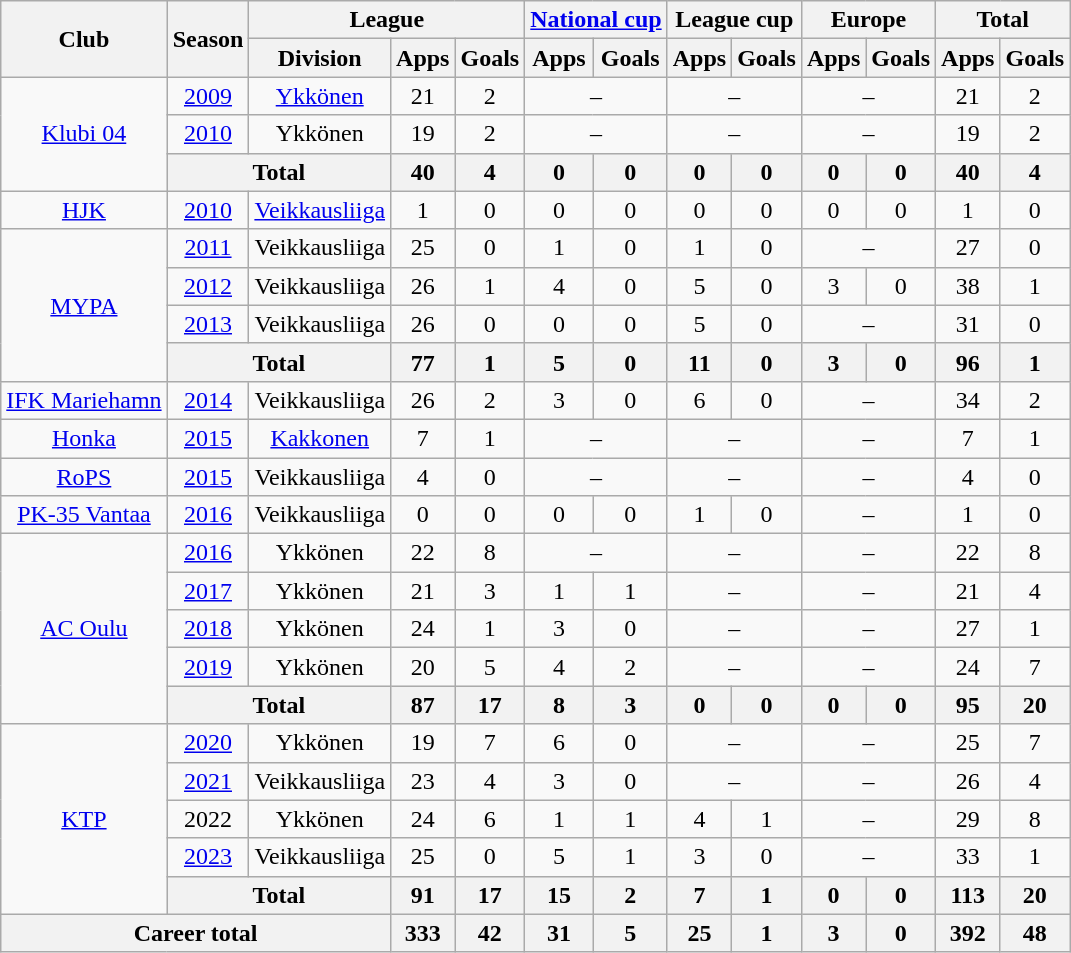<table class="wikitable" style="text-align:center">
<tr>
<th rowspan="2">Club</th>
<th rowspan="2">Season</th>
<th colspan="3">League</th>
<th colspan="2"><a href='#'>National cup</a></th>
<th colspan="2">League cup</th>
<th colspan="2">Europe</th>
<th colspan="2">Total</th>
</tr>
<tr>
<th>Division</th>
<th>Apps</th>
<th>Goals</th>
<th>Apps</th>
<th>Goals</th>
<th>Apps</th>
<th>Goals</th>
<th>Apps</th>
<th>Goals</th>
<th>Apps</th>
<th>Goals</th>
</tr>
<tr>
<td rowspan=3><a href='#'>Klubi 04</a></td>
<td><a href='#'>2009</a></td>
<td><a href='#'>Ykkönen</a></td>
<td>21</td>
<td>2</td>
<td colspan=2>–</td>
<td colspan=2>–</td>
<td colspan=2>–</td>
<td>21</td>
<td>2</td>
</tr>
<tr>
<td><a href='#'>2010</a></td>
<td>Ykkönen</td>
<td>19</td>
<td>2</td>
<td colspan=2>–</td>
<td colspan=2>–</td>
<td colspan=2>–</td>
<td>19</td>
<td>2</td>
</tr>
<tr>
<th colspan=2>Total</th>
<th>40</th>
<th>4</th>
<th>0</th>
<th>0</th>
<th>0</th>
<th>0</th>
<th>0</th>
<th>0</th>
<th>40</th>
<th>4</th>
</tr>
<tr>
<td><a href='#'>HJK</a></td>
<td><a href='#'>2010</a></td>
<td><a href='#'>Veikkausliiga</a></td>
<td>1</td>
<td>0</td>
<td>0</td>
<td>0</td>
<td>0</td>
<td>0</td>
<td>0</td>
<td>0</td>
<td>1</td>
<td>0</td>
</tr>
<tr>
<td rowspan=4><a href='#'>MYPA</a></td>
<td><a href='#'>2011</a></td>
<td>Veikkausliiga</td>
<td>25</td>
<td>0</td>
<td>1</td>
<td>0</td>
<td>1</td>
<td>0</td>
<td colspan=2>–</td>
<td>27</td>
<td>0</td>
</tr>
<tr>
<td><a href='#'>2012</a></td>
<td>Veikkausliiga</td>
<td>26</td>
<td>1</td>
<td>4</td>
<td>0</td>
<td>5</td>
<td>0</td>
<td>3</td>
<td>0</td>
<td>38</td>
<td>1</td>
</tr>
<tr>
<td><a href='#'>2013</a></td>
<td>Veikkausliiga</td>
<td>26</td>
<td>0</td>
<td>0</td>
<td>0</td>
<td>5</td>
<td>0</td>
<td colspan=2>–</td>
<td>31</td>
<td>0</td>
</tr>
<tr>
<th colspan=2>Total</th>
<th>77</th>
<th>1</th>
<th>5</th>
<th>0</th>
<th>11</th>
<th>0</th>
<th>3</th>
<th>0</th>
<th>96</th>
<th>1</th>
</tr>
<tr>
<td><a href='#'>IFK Mariehamn</a></td>
<td><a href='#'>2014</a></td>
<td>Veikkausliiga</td>
<td>26</td>
<td>2</td>
<td>3</td>
<td>0</td>
<td>6</td>
<td>0</td>
<td colspan=2>–</td>
<td>34</td>
<td>2</td>
</tr>
<tr>
<td><a href='#'>Honka</a></td>
<td><a href='#'>2015</a></td>
<td><a href='#'>Kakkonen</a></td>
<td>7</td>
<td>1</td>
<td colspan=2>–</td>
<td colspan=2>–</td>
<td colspan=2>–</td>
<td>7</td>
<td>1</td>
</tr>
<tr>
<td><a href='#'>RoPS</a></td>
<td><a href='#'>2015</a></td>
<td>Veikkausliiga</td>
<td>4</td>
<td>0</td>
<td colspan=2>–</td>
<td colspan=2>–</td>
<td colspan=2>–</td>
<td>4</td>
<td>0</td>
</tr>
<tr>
<td><a href='#'>PK-35 Vantaa</a></td>
<td><a href='#'>2016</a></td>
<td>Veikkausliiga</td>
<td>0</td>
<td>0</td>
<td>0</td>
<td>0</td>
<td>1</td>
<td>0</td>
<td colspan=2>–</td>
<td>1</td>
<td>0</td>
</tr>
<tr>
<td rowspan=5><a href='#'>AC Oulu</a></td>
<td><a href='#'>2016</a></td>
<td>Ykkönen</td>
<td>22</td>
<td>8</td>
<td colspan=2>–</td>
<td colspan=2>–</td>
<td colspan=2>–</td>
<td>22</td>
<td>8</td>
</tr>
<tr>
<td><a href='#'>2017</a></td>
<td>Ykkönen</td>
<td>21</td>
<td>3</td>
<td>1</td>
<td>1</td>
<td colspan=2>–</td>
<td colspan=2>–</td>
<td>21</td>
<td>4</td>
</tr>
<tr>
<td><a href='#'>2018</a></td>
<td>Ykkönen</td>
<td>24</td>
<td>1</td>
<td>3</td>
<td>0</td>
<td colspan=2>–</td>
<td colspan=2>–</td>
<td>27</td>
<td>1</td>
</tr>
<tr>
<td><a href='#'>2019</a></td>
<td>Ykkönen</td>
<td>20</td>
<td>5</td>
<td>4</td>
<td>2</td>
<td colspan=2>–</td>
<td colspan=2>–</td>
<td>24</td>
<td>7</td>
</tr>
<tr>
<th colspan=2>Total</th>
<th>87</th>
<th>17</th>
<th>8</th>
<th>3</th>
<th>0</th>
<th>0</th>
<th>0</th>
<th>0</th>
<th>95</th>
<th>20</th>
</tr>
<tr>
<td rowspan=5><a href='#'>KTP</a></td>
<td><a href='#'>2020</a></td>
<td>Ykkönen</td>
<td>19</td>
<td>7</td>
<td>6</td>
<td>0</td>
<td colspan=2>–</td>
<td colspan=2>–</td>
<td>25</td>
<td>7</td>
</tr>
<tr>
<td><a href='#'>2021</a></td>
<td>Veikkausliiga</td>
<td>23</td>
<td>4</td>
<td>3</td>
<td>0</td>
<td colspan=2>–</td>
<td colspan=2>–</td>
<td>26</td>
<td>4</td>
</tr>
<tr>
<td>2022</td>
<td>Ykkönen</td>
<td>24</td>
<td>6</td>
<td>1</td>
<td>1</td>
<td>4</td>
<td>1</td>
<td colspan=2>–</td>
<td>29</td>
<td>8</td>
</tr>
<tr>
<td><a href='#'>2023</a></td>
<td>Veikkausliiga</td>
<td>25</td>
<td>0</td>
<td>5</td>
<td>1</td>
<td>3</td>
<td>0</td>
<td colspan=2>–</td>
<td>33</td>
<td>1</td>
</tr>
<tr>
<th colspan=2>Total</th>
<th>91</th>
<th>17</th>
<th>15</th>
<th>2</th>
<th>7</th>
<th>1</th>
<th>0</th>
<th>0</th>
<th>113</th>
<th>20</th>
</tr>
<tr>
<th colspan="3">Career total</th>
<th>333</th>
<th>42</th>
<th>31</th>
<th>5</th>
<th>25</th>
<th>1</th>
<th>3</th>
<th>0</th>
<th>392</th>
<th>48</th>
</tr>
</table>
